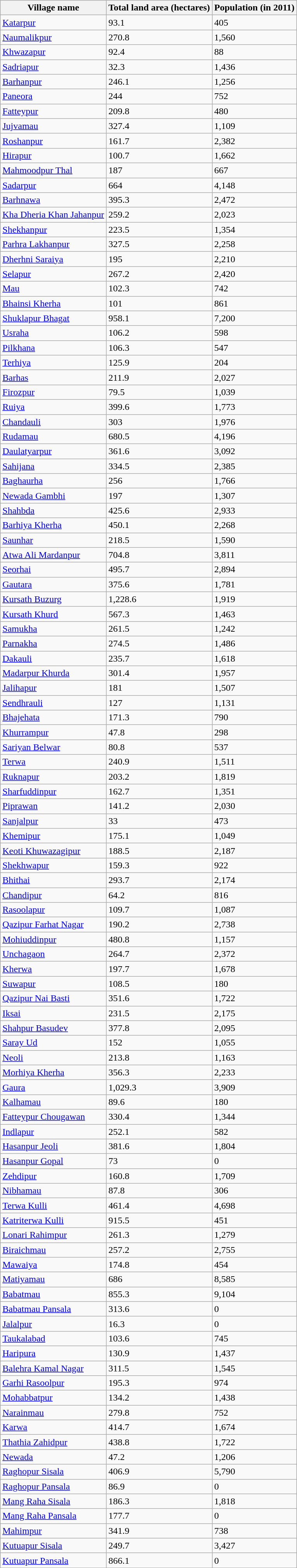<table class="wikitable sortable">
<tr>
<th>Village name</th>
<th>Total land area (hectares)</th>
<th>Population (in 2011)</th>
</tr>
<tr>
<td><a href='#'>Katarpur</a></td>
<td>93.1</td>
<td>405</td>
</tr>
<tr>
<td><a href='#'>Naumalikpur</a></td>
<td>270.8</td>
<td>1,560</td>
</tr>
<tr>
<td><a href='#'>Khwazapur</a></td>
<td>92.4</td>
<td>88</td>
</tr>
<tr>
<td><a href='#'>Sadriapur</a></td>
<td>32.3</td>
<td>1,436</td>
</tr>
<tr>
<td><a href='#'>Barhanpur</a></td>
<td>246.1</td>
<td>1,256</td>
</tr>
<tr>
<td><a href='#'>Paneora</a></td>
<td>244</td>
<td>752</td>
</tr>
<tr>
<td><a href='#'>Fatteypur</a></td>
<td>209.8</td>
<td>480</td>
</tr>
<tr>
<td><a href='#'>Jujvamau</a></td>
<td>327.4</td>
<td>1,109</td>
</tr>
<tr>
<td><a href='#'>Roshanpur</a></td>
<td>161.7</td>
<td>2,382</td>
</tr>
<tr>
<td><a href='#'>Hirapur</a></td>
<td>100.7</td>
<td>1,662</td>
</tr>
<tr>
<td><a href='#'>Mahmoodpur Thal</a></td>
<td>187</td>
<td>667</td>
</tr>
<tr>
<td><a href='#'>Sadarpur</a></td>
<td>664</td>
<td>4,148</td>
</tr>
<tr>
<td><a href='#'>Barhnawa</a></td>
<td>395.3</td>
<td>2,472</td>
</tr>
<tr>
<td><a href='#'>Kha Dheria Khan Jahanpur</a></td>
<td>259.2</td>
<td>2,023</td>
</tr>
<tr>
<td><a href='#'>Shekhanpur</a></td>
<td>223.5</td>
<td>1,354</td>
</tr>
<tr>
<td><a href='#'>Parhra Lakhanpur</a></td>
<td>327.5</td>
<td>2,258</td>
</tr>
<tr>
<td><a href='#'>Dherhni Saraiya</a></td>
<td>195</td>
<td>2,210</td>
</tr>
<tr>
<td><a href='#'>Selapur</a></td>
<td>267.2</td>
<td>2,420</td>
</tr>
<tr>
<td><a href='#'>Mau</a></td>
<td>102.3</td>
<td>742</td>
</tr>
<tr>
<td><a href='#'>Bhainsi Kherha</a></td>
<td>101</td>
<td>861</td>
</tr>
<tr>
<td><a href='#'>Shuklapur Bhagat</a></td>
<td>958.1</td>
<td>7,200</td>
</tr>
<tr>
<td><a href='#'>Usraha</a></td>
<td>106.2</td>
<td>598</td>
</tr>
<tr>
<td><a href='#'>Pilkhana</a></td>
<td>106.3</td>
<td>547</td>
</tr>
<tr>
<td><a href='#'>Terhiya</a></td>
<td>125.9</td>
<td>204</td>
</tr>
<tr>
<td><a href='#'>Barhas</a></td>
<td>211.9</td>
<td>2,027</td>
</tr>
<tr>
<td><a href='#'>Firozpur</a></td>
<td>79.5</td>
<td>1,039</td>
</tr>
<tr>
<td><a href='#'>Ruiya</a></td>
<td>399.6</td>
<td>1,773</td>
</tr>
<tr>
<td><a href='#'>Chandauli</a></td>
<td>303</td>
<td>1,976</td>
</tr>
<tr>
<td><a href='#'>Rudamau</a></td>
<td>680.5</td>
<td>4,196</td>
</tr>
<tr>
<td><a href='#'>Daulatyarpur</a></td>
<td>361.6</td>
<td>3,092</td>
</tr>
<tr>
<td><a href='#'>Sahijana</a></td>
<td>334.5</td>
<td>2,385</td>
</tr>
<tr>
<td><a href='#'>Baghaurha</a></td>
<td>256</td>
<td>1,766</td>
</tr>
<tr>
<td><a href='#'>Newada Gambhi</a></td>
<td>197</td>
<td>1,307</td>
</tr>
<tr>
<td><a href='#'>Shahbda</a></td>
<td>425.6</td>
<td>2,933</td>
</tr>
<tr>
<td><a href='#'>Barhiya Kherha</a></td>
<td>450.1</td>
<td>2,268</td>
</tr>
<tr>
<td><a href='#'>Saunhar</a></td>
<td>218.5</td>
<td>1,590</td>
</tr>
<tr>
<td><a href='#'>Atwa Ali Mardanpur</a></td>
<td>704.8</td>
<td>3,811</td>
</tr>
<tr>
<td><a href='#'>Seorhai</a></td>
<td>495.7</td>
<td>2,894</td>
</tr>
<tr>
<td><a href='#'>Gautara</a></td>
<td>375.6</td>
<td>1,781</td>
</tr>
<tr>
<td><a href='#'>Kursath Buzurg</a></td>
<td>1,228.6</td>
<td>1,919</td>
</tr>
<tr>
<td><a href='#'>Kursath Khurd</a></td>
<td>567.3</td>
<td>1,463</td>
</tr>
<tr>
<td><a href='#'>Samukha</a></td>
<td>261.5</td>
<td>1,242</td>
</tr>
<tr>
<td><a href='#'>Parnakha</a></td>
<td>274.5</td>
<td>1,486</td>
</tr>
<tr>
<td><a href='#'>Dakauli</a></td>
<td>235.7</td>
<td>1,618</td>
</tr>
<tr>
<td><a href='#'>Madarpur Khurda</a></td>
<td>301.4</td>
<td>1,957</td>
</tr>
<tr>
<td><a href='#'>Jalihapur</a></td>
<td>181</td>
<td>1,507</td>
</tr>
<tr>
<td><a href='#'>Sendhrauli</a></td>
<td>127</td>
<td>1,131</td>
</tr>
<tr>
<td><a href='#'>Bhajehata</a></td>
<td>171.3</td>
<td>790</td>
</tr>
<tr>
<td><a href='#'>Khurrampur</a></td>
<td>47.8</td>
<td>298</td>
</tr>
<tr>
<td><a href='#'>Sariyan Belwar</a></td>
<td>80.8</td>
<td>537</td>
</tr>
<tr>
<td><a href='#'>Terwa</a></td>
<td>240.9</td>
<td>1,511</td>
</tr>
<tr>
<td><a href='#'>Ruknapur</a></td>
<td>203.2</td>
<td>1,819</td>
</tr>
<tr>
<td><a href='#'>Sharfuddinpur</a></td>
<td>162.7</td>
<td>1,351</td>
</tr>
<tr>
<td><a href='#'>Piprawan</a></td>
<td>141.2</td>
<td>2,030</td>
</tr>
<tr>
<td><a href='#'>Sanjalpur</a></td>
<td>33</td>
<td>473</td>
</tr>
<tr>
<td><a href='#'>Khemipur</a></td>
<td>175.1</td>
<td>1,049</td>
</tr>
<tr>
<td><a href='#'>Keoti Khuwazagipur</a></td>
<td>188.5</td>
<td>2,187</td>
</tr>
<tr>
<td><a href='#'>Shekhwapur</a></td>
<td>159.3</td>
<td>922</td>
</tr>
<tr>
<td><a href='#'>Bhithai</a></td>
<td>293.7</td>
<td>2,174</td>
</tr>
<tr>
<td><a href='#'>Chandipur</a></td>
<td>64.2</td>
<td>816</td>
</tr>
<tr>
<td><a href='#'>Rasoolapur</a></td>
<td>109.7</td>
<td>1,087</td>
</tr>
<tr>
<td><a href='#'>Qazipur Farhat Nagar</a></td>
<td>190.2</td>
<td>2,738</td>
</tr>
<tr>
<td><a href='#'>Mohiuddinpur</a></td>
<td>480.8</td>
<td>1,157</td>
</tr>
<tr>
<td><a href='#'>Unchagaon</a></td>
<td>264.7</td>
<td>2,372</td>
</tr>
<tr>
<td><a href='#'>Kherwa</a></td>
<td>197.7</td>
<td>1,678</td>
</tr>
<tr>
<td><a href='#'>Suwapur</a></td>
<td>108.5</td>
<td>180</td>
</tr>
<tr>
<td><a href='#'>Qazipur Nai Basti</a></td>
<td>351.6</td>
<td>1,722</td>
</tr>
<tr>
<td><a href='#'>Iksai</a></td>
<td>231.5</td>
<td>2,175</td>
</tr>
<tr>
<td><a href='#'>Shahpur Basudev</a></td>
<td>377.8</td>
<td>2,095</td>
</tr>
<tr>
<td><a href='#'>Saray Ud</a></td>
<td>152</td>
<td>1,055</td>
</tr>
<tr>
<td><a href='#'>Neoli</a></td>
<td>213.8</td>
<td>1,163</td>
</tr>
<tr>
<td><a href='#'>Morhiya Kherha</a></td>
<td>356.3</td>
<td>2,233</td>
</tr>
<tr>
<td><a href='#'>Gaura</a></td>
<td>1,029.3</td>
<td>3,909</td>
</tr>
<tr>
<td><a href='#'>Kalhamau</a></td>
<td>89.6</td>
<td>180</td>
</tr>
<tr>
<td><a href='#'>Fatteypur Chougawan</a></td>
<td>330.4</td>
<td>1,344</td>
</tr>
<tr>
<td><a href='#'>Indlapur</a></td>
<td>252.1</td>
<td>582</td>
</tr>
<tr>
<td><a href='#'>Hasanpur Jeoli</a></td>
<td>381.6</td>
<td>1,804</td>
</tr>
<tr>
<td><a href='#'>Hasanpur Gopal</a></td>
<td>73</td>
<td>0</td>
</tr>
<tr>
<td><a href='#'>Zehdipur</a></td>
<td>160.8</td>
<td>1,709</td>
</tr>
<tr>
<td><a href='#'>Nibhamau</a></td>
<td>87.8</td>
<td>306</td>
</tr>
<tr>
<td><a href='#'>Terwa Kulli</a></td>
<td>461.4</td>
<td>4,698</td>
</tr>
<tr>
<td><a href='#'>Katriterwa Kulli</a></td>
<td>915.5</td>
<td>451</td>
</tr>
<tr>
<td><a href='#'>Lonari Rahimpur</a></td>
<td>261.3</td>
<td>1,279</td>
</tr>
<tr>
<td><a href='#'>Biraichmau</a></td>
<td>257.2</td>
<td>2,755</td>
</tr>
<tr>
<td><a href='#'>Mawaiya</a></td>
<td>174.8</td>
<td>454</td>
</tr>
<tr>
<td><a href='#'>Matiyamau</a></td>
<td>686</td>
<td>8,585</td>
</tr>
<tr>
<td><a href='#'>Babatmau</a></td>
<td>855.3</td>
<td>9,104</td>
</tr>
<tr>
<td><a href='#'>Babatmau Pansala</a></td>
<td>313.6</td>
<td>0</td>
</tr>
<tr>
<td><a href='#'>Jalalpur</a></td>
<td>16.3</td>
<td>0</td>
</tr>
<tr>
<td><a href='#'>Taukalabad</a></td>
<td>103.6</td>
<td>745</td>
</tr>
<tr>
<td><a href='#'>Haripura</a></td>
<td>130.9</td>
<td>1,437</td>
</tr>
<tr>
<td><a href='#'>Balehra Kamal Nagar</a></td>
<td>311.5</td>
<td>1,545</td>
</tr>
<tr>
<td><a href='#'>Garhi Rasoolpur</a></td>
<td>195.3</td>
<td>974</td>
</tr>
<tr>
<td><a href='#'>Mohabbatpur</a></td>
<td>134.2</td>
<td>1,438</td>
</tr>
<tr>
<td><a href='#'>Narainmau</a></td>
<td>279.8</td>
<td>752</td>
</tr>
<tr>
<td><a href='#'>Karwa</a></td>
<td>414.7</td>
<td>1,674</td>
</tr>
<tr>
<td><a href='#'>Thathia Zahidpur</a></td>
<td>438.8</td>
<td>1,722</td>
</tr>
<tr>
<td><a href='#'>Newada</a></td>
<td>47.2</td>
<td>1,206</td>
</tr>
<tr>
<td><a href='#'>Raghopur Sisala</a></td>
<td>406.9</td>
<td>5,790</td>
</tr>
<tr>
<td><a href='#'>Raghopur Pansala</a></td>
<td>86.9</td>
<td>0</td>
</tr>
<tr>
<td><a href='#'>Mang Raha Sisala</a></td>
<td>186.3</td>
<td>1,818</td>
</tr>
<tr>
<td><a href='#'>Mang Raha Pansala</a></td>
<td>177.7</td>
<td>0</td>
</tr>
<tr>
<td><a href='#'>Mahimpur</a></td>
<td>341.9</td>
<td>738</td>
</tr>
<tr>
<td><a href='#'>Kutuapur Sisala</a></td>
<td>249.7</td>
<td>3,427</td>
</tr>
<tr>
<td><a href='#'>Kutuapur Pansala</a></td>
<td>866.1</td>
<td>0</td>
</tr>
</table>
